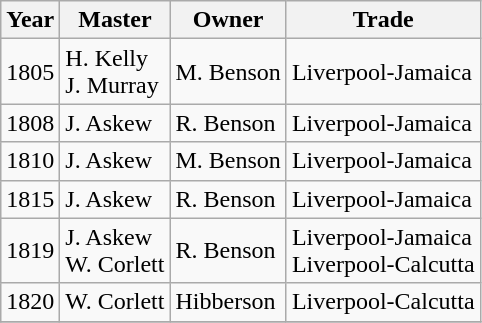<table class="sortable wikitable">
<tr>
<th>Year</th>
<th>Master</th>
<th>Owner</th>
<th>Trade</th>
</tr>
<tr>
<td>1805</td>
<td>H. Kelly<br>J. Murray</td>
<td>M. Benson</td>
<td>Liverpool-Jamaica</td>
</tr>
<tr>
<td>1808</td>
<td>J. Askew</td>
<td>R. Benson</td>
<td>Liverpool-Jamaica</td>
</tr>
<tr>
<td>1810</td>
<td>J. Askew</td>
<td>M. Benson</td>
<td>Liverpool-Jamaica</td>
</tr>
<tr>
<td>1815</td>
<td>J. Askew</td>
<td>R. Benson</td>
<td>Liverpool-Jamaica</td>
</tr>
<tr>
<td>1819</td>
<td>J. Askew<br>W. Corlett</td>
<td>R. Benson</td>
<td>Liverpool-Jamaica<br>Liverpool-Calcutta</td>
</tr>
<tr>
<td>1820</td>
<td>W. Corlett</td>
<td>Hibberson</td>
<td>Liverpool-Calcutta</td>
</tr>
<tr>
</tr>
</table>
